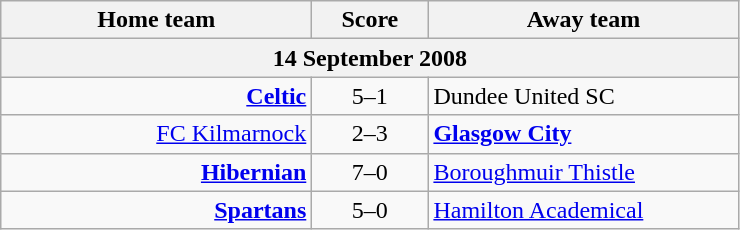<table class="wikitable" style="border-collapse: collapse;">
<tr>
<th align="right" width="200">Home team</th>
<th align="center" width="70">Score</th>
<th align="left" width="200">Away team</th>
</tr>
<tr>
<th colspan="3" align="center">14 September 2008</th>
</tr>
<tr>
<td style="text-align:right;"><strong><a href='#'>Celtic</a></strong></td>
<td style="text-align:center;">5–1</td>
<td style="text-align:left;">Dundee United SC</td>
</tr>
<tr>
<td style="text-align:right;"><a href='#'>FC Kilmarnock</a></td>
<td style="text-align:center;">2–3</td>
<td style="text-align:left;"><strong><a href='#'>Glasgow City</a></strong></td>
</tr>
<tr>
<td style="text-align:right;"><strong><a href='#'>Hibernian</a></strong></td>
<td style="text-align:center;">7–0</td>
<td style="text-align:left;"><a href='#'>Boroughmuir Thistle</a></td>
</tr>
<tr>
<td style="text-align:right;"><strong><a href='#'>Spartans</a></strong></td>
<td style="text-align:center;">5–0</td>
<td style="text-align:left;"><a href='#'>Hamilton Academical</a></td>
</tr>
</table>
